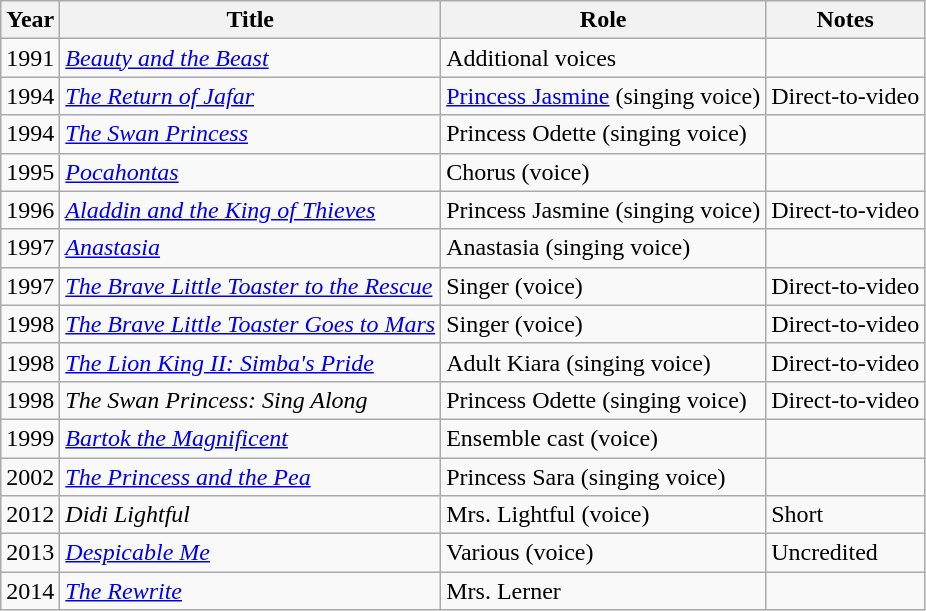<table class="wikitable sortable">
<tr>
<th>Year</th>
<th>Title</th>
<th>Role</th>
<th class="unsortable">Notes</th>
</tr>
<tr>
<td>1991</td>
<td><em><a href='#'>Beauty and the Beast</a></em></td>
<td>Additional voices</td>
<td></td>
</tr>
<tr>
<td>1994</td>
<td><em><a href='#'>The Return of Jafar</a></em></td>
<td><a href='#'>Princess Jasmine</a> (singing voice)</td>
<td>Direct-to-video</td>
</tr>
<tr>
<td>1994</td>
<td><em><a href='#'>The Swan Princess</a></em></td>
<td>Princess Odette (singing voice)</td>
<td></td>
</tr>
<tr>
<td>1995</td>
<td><em><a href='#'>Pocahontas</a></em></td>
<td>Chorus (voice)</td>
<td></td>
</tr>
<tr>
<td>1996</td>
<td><em><a href='#'>Aladdin and the King of Thieves</a></em></td>
<td>Princess Jasmine (singing voice)</td>
<td>Direct-to-video</td>
</tr>
<tr>
<td>1997</td>
<td><em><a href='#'>Anastasia</a></em></td>
<td>Anastasia (singing voice)</td>
<td></td>
</tr>
<tr>
<td>1997</td>
<td><em><a href='#'>The Brave Little Toaster to the Rescue</a></em></td>
<td>Singer (voice)</td>
<td>Direct-to-video</td>
</tr>
<tr>
<td>1998</td>
<td><em><a href='#'>The Brave Little Toaster Goes to Mars</a></em></td>
<td>Singer (voice)</td>
<td>Direct-to-video</td>
</tr>
<tr>
<td>1998</td>
<td><em><a href='#'>The Lion King II: Simba's Pride</a></em></td>
<td>Adult Kiara (singing voice)</td>
<td>Direct-to-video</td>
</tr>
<tr>
<td>1998</td>
<td><em>The Swan Princess: Sing Along</em></td>
<td>Princess Odette (singing voice)</td>
<td>Direct-to-video</td>
</tr>
<tr>
<td>1999</td>
<td><em><a href='#'>Bartok the Magnificent</a></em></td>
<td>Ensemble cast (voice)</td>
<td></td>
</tr>
<tr>
<td>2002</td>
<td><em><a href='#'>The Princess and the Pea</a></em></td>
<td>Princess Sara (singing voice)</td>
<td></td>
</tr>
<tr>
<td>2012</td>
<td><em>Didi Lightful</em></td>
<td>Mrs. Lightful (voice)</td>
<td>Short</td>
</tr>
<tr>
<td>2013</td>
<td><em><a href='#'>Despicable Me</a></em></td>
<td>Various (voice)</td>
<td>Uncredited</td>
</tr>
<tr>
<td>2014</td>
<td><em><a href='#'>The Rewrite</a></em></td>
<td>Mrs. Lerner</td>
<td></td>
</tr>
</table>
